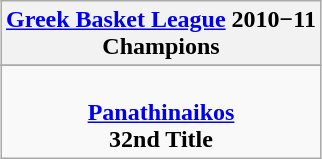<table class="wikitable" style="text-align: center; margin: 0 auto">
<tr>
<th><a href='#'>Greek Basket League</a> 2010−11<br>Champions</th>
</tr>
<tr>
</tr>
<tr>
<td><br><strong><a href='#'>Panathinaikos</a></strong><br><strong>32nd Title</strong></td>
</tr>
</table>
